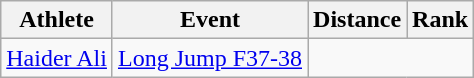<table class="wikitable">
<tr>
<th>Athlete</th>
<th>Event</th>
<th>Distance</th>
<th>Rank</th>
</tr>
<tr align=center>
<td align=left><a href='#'>Haider Ali</a></td>
<td align=left><a href='#'>Long Jump F37-38</a></td>
<td colspan=2></td>
</tr>
</table>
